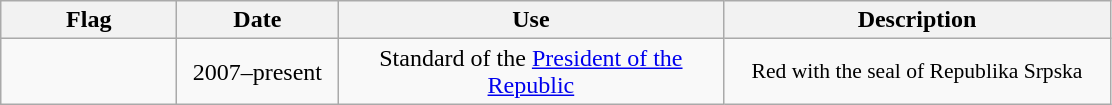<table class="wikitable" style="text-align:center">
<tr>
<th style="width:110px;">Flag</th>
<th style="width:100px;">Date</th>
<th style="width:250px;">Use</th>
<th style="width:250px;">Description</th>
</tr>
<tr>
<td></td>
<td>2007–present</td>
<td>Standard of the <a href='#'>President of the Republic</a></td>
<td style=font-size:90%;>Red with the seal of Republika Srpska</td>
</tr>
</table>
